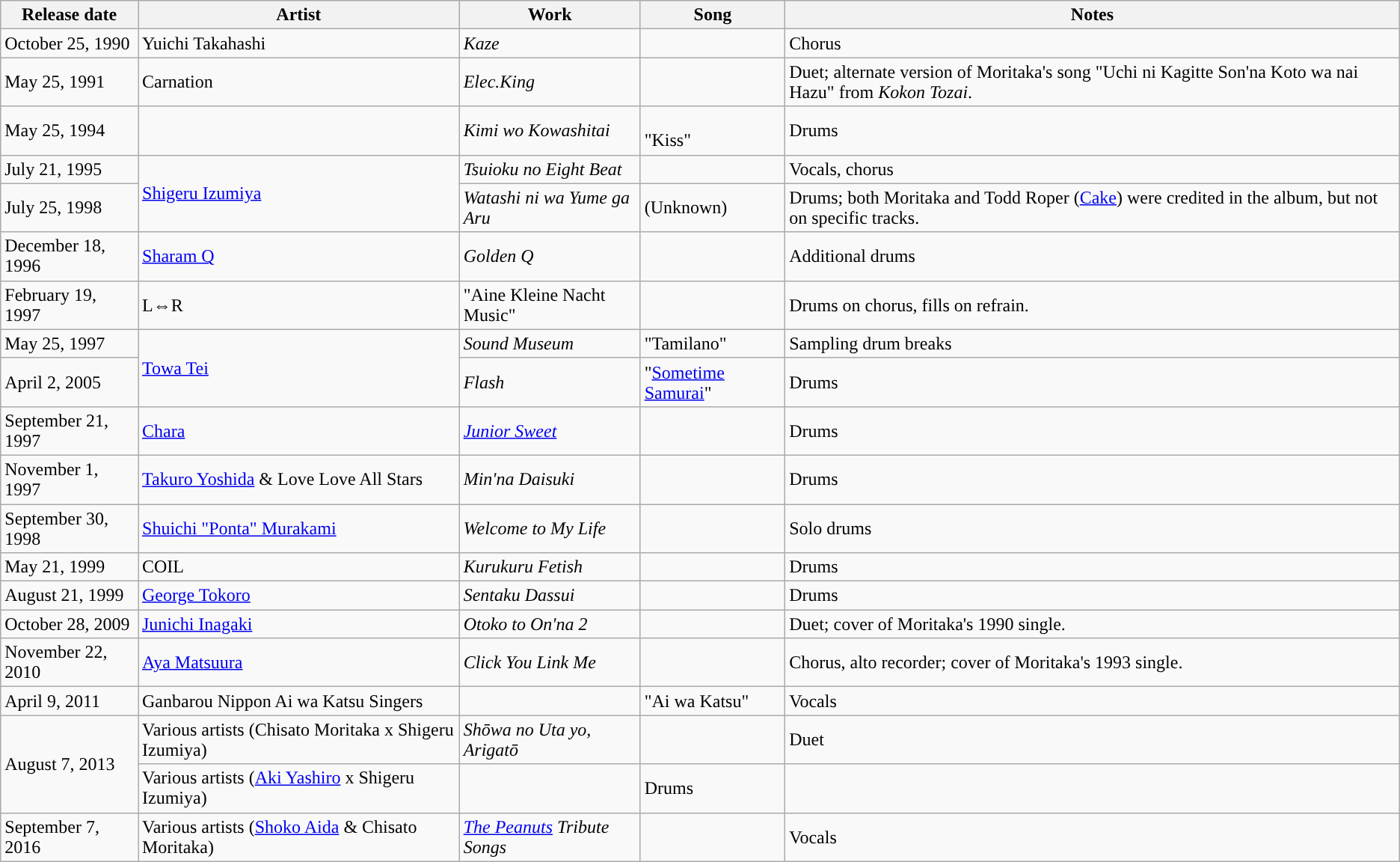<table class=wikitable>
<tr>
<th>Release date</th>
<th>Artist</th>
<th>Work</th>
<th>Song</th>
<th>Notes</th>
</tr>
<tr>
<td>October 25, 1990</td>
<td>Yuichi Takahashi</td>
<td><em>Kaze</em></td>
<td></td>
<td>Chorus</td>
</tr>
<tr>
<td>May 25, 1991</td>
<td>Carnation</td>
<td><em>Elec.King</em></td>
<td></td>
<td>Duet; alternate version of Moritaka's song "Uchi ni Kagitte Son'na Koto wa nai Hazu" from <em>Kokon Tozai</em>.</td>
</tr>
<tr>
<td>May 25, 1994</td>
<td></td>
<td><em>Kimi wo Kowashitai</em></td>
<td><br>"Kiss"</td>
<td>Drums</td>
</tr>
<tr>
<td>July 21, 1995</td>
<td rowspan="2"><a href='#'>Shigeru Izumiya</a></td>
<td><em>Tsuioku no Eight Beat</em></td>
<td></td>
<td>Vocals, chorus</td>
</tr>
<tr>
<td>July 25, 1998</td>
<td><em>Watashi ni wa Yume ga Aru</em></td>
<td>(Unknown)</td>
<td>Drums; both Moritaka and Todd Roper (<a href='#'>Cake</a>) were credited in the album, but not on specific tracks.</td>
</tr>
<tr>
<td>December 18, 1996</td>
<td><a href='#'>Sharam Q</a></td>
<td><em>Golden Q</em></td>
<td></td>
<td>Additional drums</td>
</tr>
<tr>
<td>February 19, 1997</td>
<td>L⇔R</td>
<td>"Aine Kleine Nacht Music"</td>
<td></td>
<td>Drums on chorus, fills on refrain.</td>
</tr>
<tr>
<td>May 25, 1997</td>
<td rowspan="2"><a href='#'>Towa Tei</a></td>
<td><em>Sound Museum</em></td>
<td>"Tamilano"</td>
<td>Sampling drum breaks</td>
</tr>
<tr>
<td>April 2, 2005</td>
<td><em>Flash</em></td>
<td>"<a href='#'>Sometime Samurai</a>"</td>
<td>Drums</td>
</tr>
<tr>
<td>September 21, 1997</td>
<td><a href='#'>Chara</a></td>
<td><em><a href='#'>Junior Sweet</a></em></td>
<td></td>
<td>Drums</td>
</tr>
<tr>
<td>November 1, 1997</td>
<td><a href='#'>Takuro Yoshida</a> & Love Love All Stars</td>
<td><em>Min'na Daisuki</em></td>
<td></td>
<td>Drums</td>
</tr>
<tr>
<td>September 30, 1998</td>
<td><a href='#'>Shuichi "Ponta" Murakami</a></td>
<td><em>Welcome to My Life</em></td>
<td><br></td>
<td>Solo drums</td>
</tr>
<tr>
<td>May 21, 1999</td>
<td>COIL</td>
<td><em>Kurukuru Fetish</em></td>
<td></td>
<td>Drums</td>
</tr>
<tr>
<td>August 21, 1999</td>
<td><a href='#'>George Tokoro</a></td>
<td><em>Sentaku Dassui</em></td>
<td></td>
<td>Drums</td>
</tr>
<tr>
<td>October 28, 2009</td>
<td><a href='#'>Junichi Inagaki</a></td>
<td><em>Otoko to On'na 2</em></td>
<td></td>
<td>Duet; cover of Moritaka's 1990 single.</td>
</tr>
<tr>
<td>November 22, 2010</td>
<td><a href='#'>Aya Matsuura</a></td>
<td><em>Click You Link Me</em></td>
<td></td>
<td>Chorus, alto recorder; cover of Moritaka's 1993 single.</td>
</tr>
<tr>
<td>April 9, 2011</td>
<td>Ganbarou Nippon Ai wa Katsu Singers</td>
<td></td>
<td>"Ai wa Katsu"</td>
<td>Vocals</td>
</tr>
<tr>
<td rowspan="2">August 7, 2013</td>
<td>Various artists (Chisato Moritaka x Shigeru Izumiya)</td>
<td><em>Shōwa no Uta yo, Arigatō</em></td>
<td></td>
<td>Duet</td>
</tr>
<tr>
<td>Various artists (<a href='#'>Aki Yashiro</a> x Shigeru Izumiya)</td>
<td></td>
<td>Drums</td>
</tr>
<tr>
<td>September 7, 2016</td>
<td>Various artists (<a href='#'>Shoko Aida</a> & Chisato Moritaka)</td>
<td><em><a href='#'>The Peanuts</a> Tribute Songs</em></td>
<td></td>
<td>Vocals</td>
</tr>
</table>
